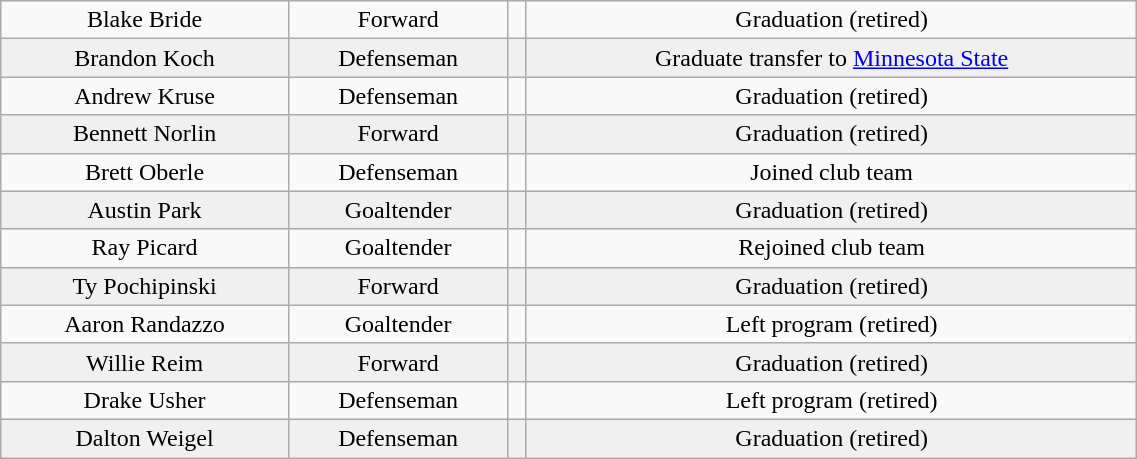<table class="wikitable" width="60%">
<tr align="center" bgcolor="">
<td>Blake Bride</td>
<td>Forward</td>
<td></td>
<td>Graduation (retired)</td>
</tr>
<tr align="center" bgcolor="f0f0f0">
<td>Brandon Koch</td>
<td>Defenseman</td>
<td></td>
<td>Graduate transfer to <a href='#'>Minnesota State</a></td>
</tr>
<tr align="center" bgcolor="">
<td>Andrew Kruse</td>
<td>Defenseman</td>
<td></td>
<td>Graduation (retired)</td>
</tr>
<tr align="center" bgcolor="f0f0f0">
<td>Bennett Norlin</td>
<td>Forward</td>
<td></td>
<td>Graduation (retired)</td>
</tr>
<tr align="center" bgcolor="">
<td>Brett Oberle</td>
<td>Defenseman</td>
<td></td>
<td>Joined club team</td>
</tr>
<tr align="center" bgcolor="f0f0f0">
<td>Austin Park</td>
<td>Goaltender</td>
<td></td>
<td>Graduation (retired)</td>
</tr>
<tr align="center" bgcolor="">
<td>Ray Picard</td>
<td>Goaltender</td>
<td></td>
<td>Rejoined club team</td>
</tr>
<tr align="center" bgcolor="f0f0f0">
<td>Ty Pochipinski</td>
<td>Forward</td>
<td></td>
<td>Graduation (retired)</td>
</tr>
<tr align="center" bgcolor="">
<td>Aaron Randazzo</td>
<td>Goaltender</td>
<td></td>
<td>Left program (retired)</td>
</tr>
<tr align="center" bgcolor="f0f0f0">
<td>Willie Reim</td>
<td>Forward</td>
<td></td>
<td>Graduation (retired)</td>
</tr>
<tr align="center" bgcolor="">
<td>Drake Usher</td>
<td>Defenseman</td>
<td></td>
<td>Left program (retired)</td>
</tr>
<tr align="center" bgcolor="f0f0f0">
<td>Dalton Weigel</td>
<td>Defenseman</td>
<td></td>
<td>Graduation (retired)</td>
</tr>
</table>
